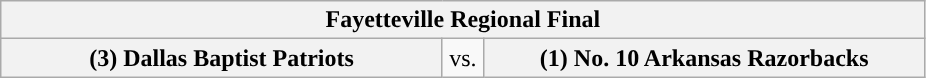<table class="wikitable">
<tr>
<th style="width: 595px;" colspan=3>Fayetteville Regional Final</th>
</tr>
<tr>
<th style="width: 287px; ">(3) Dallas Baptist Patriots</th>
<td style="width: 20px; text-align:center">vs.</td>
<th style="width: 287px; ">(1) No. 10 Arkansas Razorbacks</th>
</tr>
</table>
